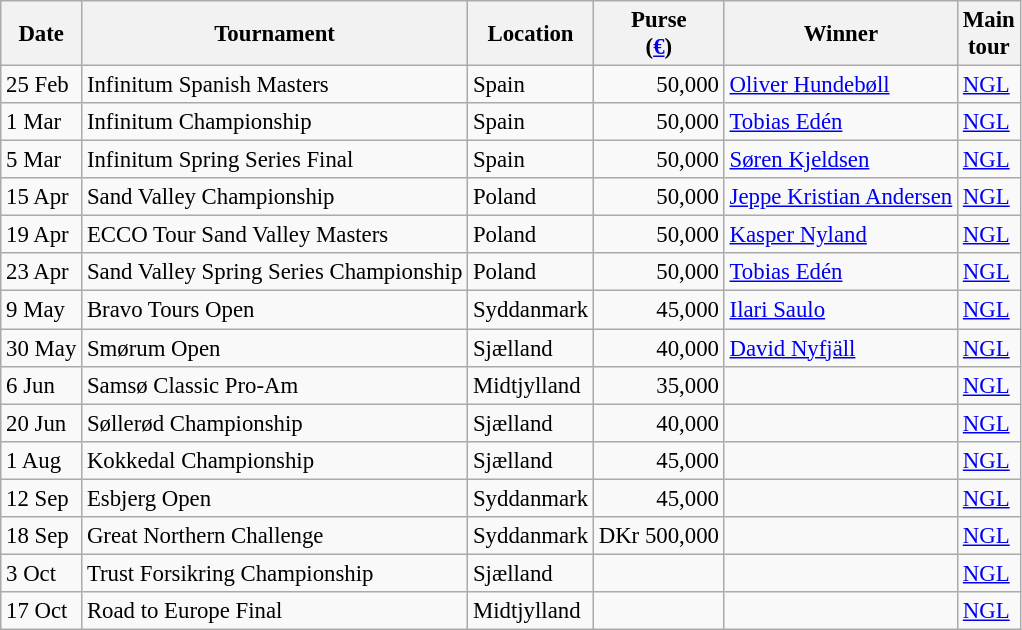<table class="wikitable" style="font-size:95%;">
<tr>
<th>Date</th>
<th>Tournament</th>
<th>Location</th>
<th>Purse<br>(<a href='#'>€</a>)</th>
<th>Winner</th>
<th>Main<br>tour</th>
</tr>
<tr>
<td>25 Feb</td>
<td>Infinitum Spanish Masters</td>
<td>Spain</td>
<td align=right>50,000</td>
<td> <a href='#'>Oliver Hundebøll</a></td>
<td><a href='#'>NGL</a></td>
</tr>
<tr>
<td>1 Mar</td>
<td>Infinitum Championship</td>
<td>Spain</td>
<td align=right>50,000</td>
<td> <a href='#'>Tobias Edén</a></td>
<td><a href='#'>NGL</a></td>
</tr>
<tr>
<td>5 Mar</td>
<td>Infinitum Spring Series Final</td>
<td>Spain</td>
<td align=right>50,000</td>
<td> <a href='#'>Søren Kjeldsen</a></td>
<td><a href='#'>NGL</a></td>
</tr>
<tr>
<td>15 Apr</td>
<td>Sand Valley Championship</td>
<td>Poland</td>
<td align=right>50,000</td>
<td> <a href='#'>Jeppe Kristian Andersen</a></td>
<td><a href='#'>NGL</a></td>
</tr>
<tr>
<td>19 Apr</td>
<td>ECCO Tour Sand Valley Masters</td>
<td>Poland</td>
<td align=right>50,000</td>
<td> <a href='#'>Kasper Nyland</a></td>
<td><a href='#'>NGL</a></td>
</tr>
<tr>
<td>23 Apr</td>
<td>Sand Valley Spring Series Championship</td>
<td>Poland</td>
<td align=right>50,000</td>
<td> <a href='#'>Tobias Edén</a></td>
<td><a href='#'>NGL</a></td>
</tr>
<tr>
<td>9 May</td>
<td>Bravo Tours Open</td>
<td>Syddanmark</td>
<td align=right>45,000</td>
<td> <a href='#'>Ilari Saulo</a></td>
<td><a href='#'>NGL</a></td>
</tr>
<tr>
<td>30 May</td>
<td>Smørum Open</td>
<td>Sjælland</td>
<td align=right>40,000</td>
<td> <a href='#'>David Nyfjäll</a></td>
<td><a href='#'>NGL</a></td>
</tr>
<tr>
<td>6 Jun</td>
<td>Samsø Classic Pro-Am</td>
<td>Midtjylland</td>
<td align=right>35,000</td>
<td></td>
<td><a href='#'>NGL</a></td>
</tr>
<tr>
<td>20 Jun</td>
<td>Søllerød Championship</td>
<td>Sjælland</td>
<td align=right>40,000</td>
<td></td>
<td><a href='#'>NGL</a></td>
</tr>
<tr>
<td>1 Aug</td>
<td>Kokkedal Championship</td>
<td>Sjælland</td>
<td align=right>45,000</td>
<td></td>
<td><a href='#'>NGL</a></td>
</tr>
<tr>
<td>12 Sep</td>
<td>Esbjerg Open</td>
<td>Syddanmark</td>
<td align=right>45,000</td>
<td></td>
<td><a href='#'>NGL</a></td>
</tr>
<tr>
<td>18 Sep</td>
<td>Great Northern Challenge</td>
<td>Syddanmark</td>
<td align=right>DKr 500,000</td>
<td></td>
<td><a href='#'>NGL</a></td>
</tr>
<tr>
<td>3 Oct</td>
<td>Trust Forsikring Championship</td>
<td>Sjælland</td>
<td align=right></td>
<td></td>
<td><a href='#'>NGL</a></td>
</tr>
<tr>
<td>17 Oct</td>
<td>Road to Europe Final</td>
<td>Midtjylland</td>
<td align=right></td>
<td></td>
<td><a href='#'>NGL</a></td>
</tr>
</table>
